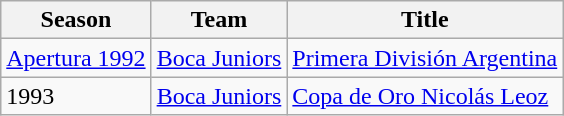<table class="wikitable">
<tr>
<th>Season</th>
<th>Team</th>
<th>Title</th>
</tr>
<tr>
<td><a href='#'>Apertura 1992</a></td>
<td><a href='#'>Boca Juniors</a></td>
<td><a href='#'>Primera División Argentina</a></td>
</tr>
<tr>
<td>1993</td>
<td><a href='#'>Boca Juniors</a></td>
<td><a href='#'>Copa de Oro Nicolás Leoz</a></td>
</tr>
</table>
